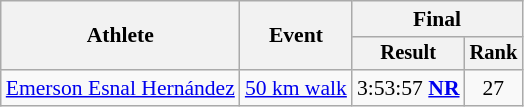<table class="wikitable" style="font-size:90%">
<tr>
<th rowspan="2">Athlete</th>
<th rowspan="2">Event</th>
<th colspan="2">Final</th>
</tr>
<tr style="font-size:95%">
<th>Result</th>
<th>Rank</th>
</tr>
<tr align=center>
<td align=left><a href='#'>Emerson Esnal Hernández</a></td>
<td align=left><a href='#'>50 km walk</a></td>
<td>3:53:57 <strong><a href='#'>NR</a></strong></td>
<td>27</td>
</tr>
</table>
